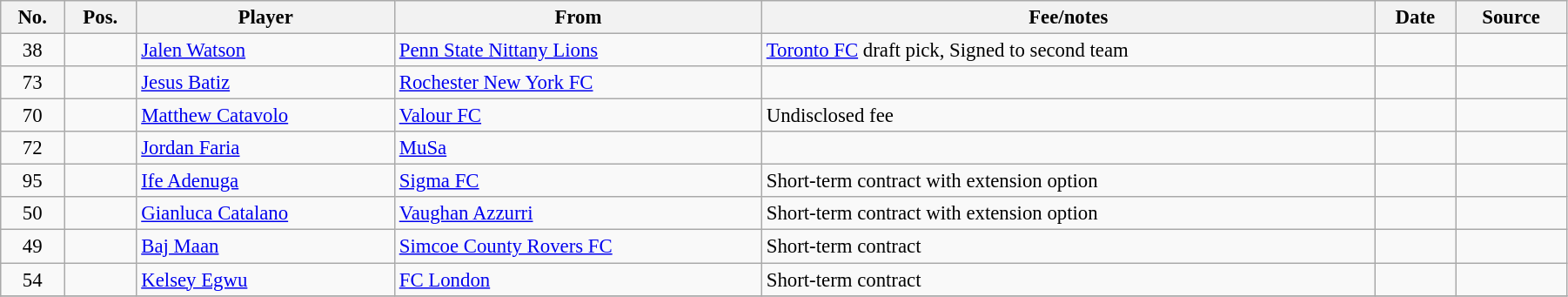<table class="wikitable sortable" style=" font-size:95%; width:95%; text-align:left;">
<tr>
<th>No.</th>
<th>Pos.</th>
<th>Player</th>
<th>From</th>
<th>Fee/notes</th>
<th>Date</th>
<th>Source</th>
</tr>
<tr>
<td align=center>38</td>
<td align=center></td>
<td> <a href='#'>Jalen Watson</a></td>
<td> <a href='#'>Penn State Nittany Lions</a></td>
<td><a href='#'>Toronto FC</a> draft pick, Signed to second team</td>
<td></td>
<td></td>
</tr>
<tr>
<td align=center>73</td>
<td align=center></td>
<td> <a href='#'>Jesus Batiz</a></td>
<td> <a href='#'>Rochester New York FC</a></td>
<td></td>
<td></td>
<td></td>
</tr>
<tr>
<td align=center>70</td>
<td align=center></td>
<td> <a href='#'>Matthew Catavolo</a></td>
<td> <a href='#'>Valour FC</a></td>
<td>Undisclosed fee</td>
<td></td>
<td></td>
</tr>
<tr>
<td align=center>72</td>
<td align=center></td>
<td> <a href='#'>Jordan Faria</a></td>
<td> <a href='#'>MuSa</a></td>
<td></td>
<td></td>
<td></td>
</tr>
<tr>
<td align=center>95</td>
<td align=center></td>
<td> <a href='#'>Ife Adenuga</a></td>
<td> <a href='#'>Sigma FC</a></td>
<td>Short-term contract with extension option</td>
<td></td>
<td></td>
</tr>
<tr>
<td align=center>50</td>
<td align=center></td>
<td> <a href='#'>Gianluca Catalano</a></td>
<td> <a href='#'>Vaughan Azzurri</a></td>
<td>Short-term contract with extension option</td>
<td></td>
<td></td>
</tr>
<tr>
<td align=center>49</td>
<td align=center></td>
<td> <a href='#'>Baj Maan</a></td>
<td> <a href='#'>Simcoe County Rovers FC</a></td>
<td>Short-term contract</td>
<td></td>
<td></td>
</tr>
<tr>
<td align=center>54</td>
<td align=center></td>
<td> <a href='#'>Kelsey Egwu</a></td>
<td> <a href='#'>FC London</a></td>
<td>Short-term contract</td>
<td></td>
<td></td>
</tr>
<tr>
</tr>
</table>
